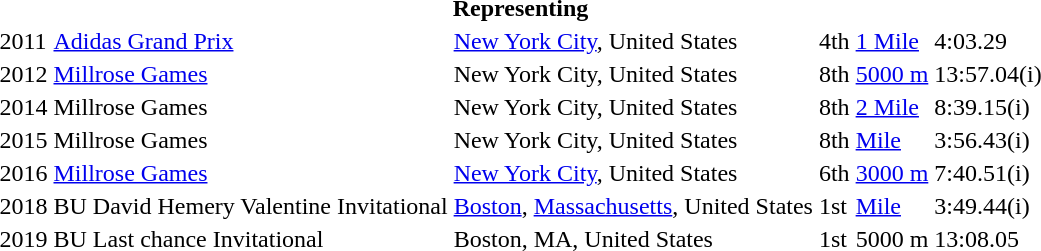<table>
<tr>
<th colspan=7>Representing </th>
</tr>
<tr>
<td>2011</td>
<td><a href='#'>Adidas Grand Prix</a></td>
<td><a href='#'>New York City</a>, United States</td>
<td>4th</td>
<td><a href='#'>1 Mile</a></td>
<td>4:03.29</td>
</tr>
<tr>
<td>2012</td>
<td><a href='#'>Millrose Games</a></td>
<td>New York City, United States</td>
<td>8th</td>
<td><a href='#'>5000 m</a></td>
<td>13:57.04(i)</td>
</tr>
<tr>
<td>2014</td>
<td>Millrose Games</td>
<td>New York City, United States</td>
<td>8th</td>
<td><a href='#'>2 Mile</a></td>
<td>8:39.15(i)</td>
</tr>
<tr>
<td>2015</td>
<td>Millrose Games</td>
<td>New York City, United States</td>
<td>8th</td>
<td><a href='#'>Mile</a></td>
<td>3:56.43(i)</td>
</tr>
<tr>
<td>2016</td>
<td><a href='#'>Millrose Games</a></td>
<td><a href='#'>New York City</a>, United States</td>
<td>6th</td>
<td><a href='#'>3000 m</a></td>
<td>7:40.51(i)</td>
</tr>
<tr>
<td>2018</td>
<td>BU David Hemery Valentine Invitational</td>
<td><a href='#'>Boston</a>, <a href='#'>Massachusetts</a>, United States</td>
<td>1st</td>
<td><a href='#'>Mile</a></td>
<td>3:49.44(i)</td>
</tr>
<tr>
<td>2019</td>
<td>BU Last chance Invitational</td>
<td>Boston, MA, United States</td>
<td>1st</td>
<td>5000 m</td>
<td>13:08.05</td>
</tr>
</table>
